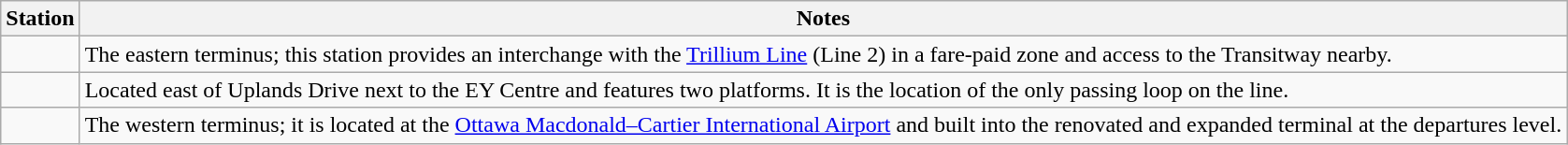<table class="wikitable">
<tr>
<th>Station</th>
<th>Notes</th>
</tr>
<tr>
<td></td>
<td>The eastern terminus; this station provides an interchange with the <a href='#'>Trillium Line</a> (Line 2) in a fare-paid zone and access to the Transitway nearby.</td>
</tr>
<tr>
<td></td>
<td>Located east of Uplands Drive next to the EY Centre and features two platforms. It is the location of the only passing loop on the line.</td>
</tr>
<tr>
<td></td>
<td>The western terminus; it is located at the <a href='#'>Ottawa Macdonald–Cartier International Airport</a> and built into the renovated and expanded terminal at the departures level.</td>
</tr>
</table>
